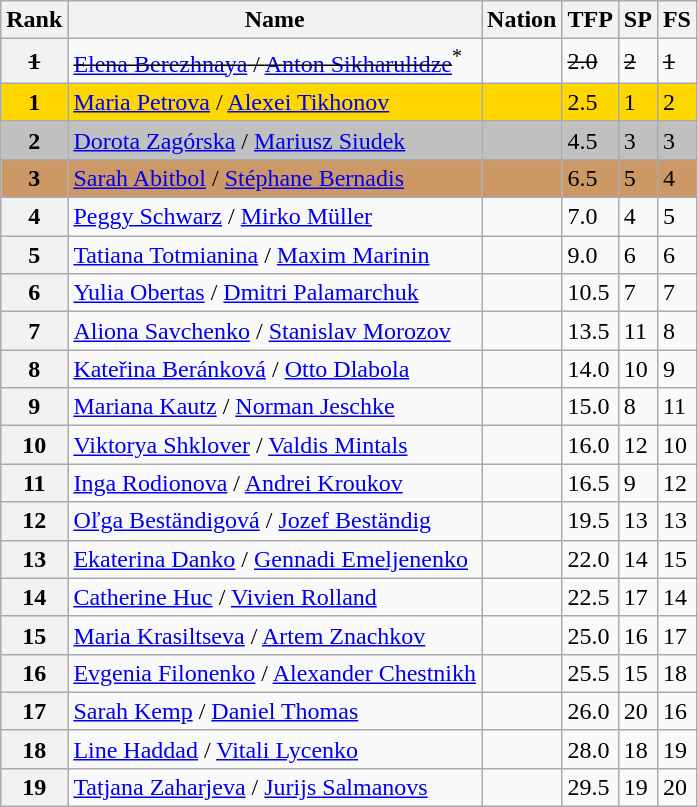<table class="wikitable">
<tr>
<th>Rank</th>
<th>Name</th>
<th>Nation</th>
<th>TFP</th>
<th>SP</th>
<th>FS</th>
</tr>
<tr>
<th><s>1</s></th>
<td><s><a href='#'>Elena Berezhnaya</a> / <a href='#'>Anton Sikharulidze</a></s><sup>*</sup></td>
<td><s></s></td>
<td><s>2.0</s></td>
<td><s>2</s></td>
<td><s>1</s></td>
</tr>
<tr bgcolor="gold">
<td align="center"><strong>1</strong></td>
<td><a href='#'>Maria Petrova</a> / <a href='#'>Alexei Tikhonov</a></td>
<td></td>
<td>2.5</td>
<td>1</td>
<td>2</td>
</tr>
<tr bgcolor="silver">
<td align="center"><strong>2</strong></td>
<td><a href='#'>Dorota Zagórska</a> / <a href='#'>Mariusz Siudek</a></td>
<td></td>
<td>4.5</td>
<td>3</td>
<td>3</td>
</tr>
<tr bgcolor="cc9966">
<td align="center"><strong>3</strong></td>
<td><a href='#'>Sarah Abitbol</a> / <a href='#'>Stéphane Bernadis</a></td>
<td></td>
<td>6.5</td>
<td>5</td>
<td>4</td>
</tr>
<tr>
<th>4</th>
<td><a href='#'>Peggy Schwarz</a> / <a href='#'>Mirko Müller</a></td>
<td></td>
<td>7.0</td>
<td>4</td>
<td>5</td>
</tr>
<tr>
<th>5</th>
<td><a href='#'>Tatiana Totmianina</a> / <a href='#'>Maxim Marinin</a></td>
<td></td>
<td>9.0</td>
<td>6</td>
<td>6</td>
</tr>
<tr>
<th>6</th>
<td><a href='#'>Yulia Obertas</a> / <a href='#'>Dmitri Palamarchuk</a></td>
<td></td>
<td>10.5</td>
<td>7</td>
<td>7</td>
</tr>
<tr>
<th>7</th>
<td><a href='#'>Aliona Savchenko</a> / <a href='#'>Stanislav Morozov</a></td>
<td></td>
<td>13.5</td>
<td>11</td>
<td>8</td>
</tr>
<tr>
<th>8</th>
<td><a href='#'>Kateřina Beránková</a> / <a href='#'>Otto Dlabola</a></td>
<td></td>
<td>14.0</td>
<td>10</td>
<td>9</td>
</tr>
<tr>
<th>9</th>
<td><a href='#'>Mariana Kautz</a> / <a href='#'>Norman Jeschke</a></td>
<td></td>
<td>15.0</td>
<td>8</td>
<td>11</td>
</tr>
<tr>
<th>10</th>
<td><a href='#'>Viktorya Shklover</a> / <a href='#'>Valdis Mintals</a></td>
<td></td>
<td>16.0</td>
<td>12</td>
<td>10</td>
</tr>
<tr>
<th>11</th>
<td><a href='#'>Inga Rodionova</a> / <a href='#'>Andrei Kroukov</a></td>
<td></td>
<td>16.5</td>
<td>9</td>
<td>12</td>
</tr>
<tr>
<th>12</th>
<td><a href='#'>Oľga Beständigová</a> / <a href='#'>Jozef Beständig</a></td>
<td></td>
<td>19.5</td>
<td>13</td>
<td>13</td>
</tr>
<tr>
<th>13</th>
<td><a href='#'>Ekaterina Danko</a> / <a href='#'>Gennadi Emeljenenko</a></td>
<td></td>
<td>22.0</td>
<td>14</td>
<td>15</td>
</tr>
<tr>
<th>14</th>
<td><a href='#'>Catherine Huc</a> / <a href='#'>Vivien Rolland</a></td>
<td></td>
<td>22.5</td>
<td>17</td>
<td>14</td>
</tr>
<tr>
<th>15</th>
<td><a href='#'>Maria Krasiltseva</a> / <a href='#'>Artem Znachkov</a></td>
<td></td>
<td>25.0</td>
<td>16</td>
<td>17</td>
</tr>
<tr>
<th>16</th>
<td><a href='#'>Evgenia Filonenko</a> / <a href='#'>Alexander Chestnikh</a></td>
<td></td>
<td>25.5</td>
<td>15</td>
<td>18</td>
</tr>
<tr>
<th>17</th>
<td><a href='#'>Sarah Kemp</a> / <a href='#'>Daniel Thomas</a></td>
<td></td>
<td>26.0</td>
<td>20</td>
<td>16</td>
</tr>
<tr>
<th>18</th>
<td><a href='#'>Line Haddad</a> / <a href='#'>Vitali Lycenko</a></td>
<td></td>
<td>28.0</td>
<td>18</td>
<td>19</td>
</tr>
<tr>
<th>19</th>
<td><a href='#'>Tatjana Zaharjeva</a> / <a href='#'>Jurijs Salmanovs</a></td>
<td></td>
<td>29.5</td>
<td>19</td>
<td>20</td>
</tr>
</table>
